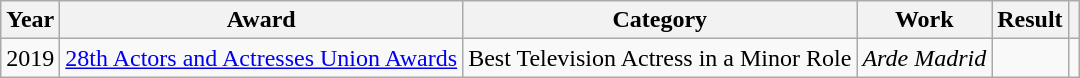<table class="wikitable sortable plainrowheaders">
<tr>
<th>Year</th>
<th>Award</th>
<th>Category</th>
<th>Work</th>
<th>Result</th>
<th scope="col" class="unsortable"></th>
</tr>
<tr>
<td align = "center">2019</td>
<td><a href='#'>28th Actors and Actresses Union Awards</a></td>
<td>Best Television Actress in a Minor Role</td>
<td><em>Arde Madrid</em></td>
<td></td>
<td align = "center"></td>
</tr>
</table>
